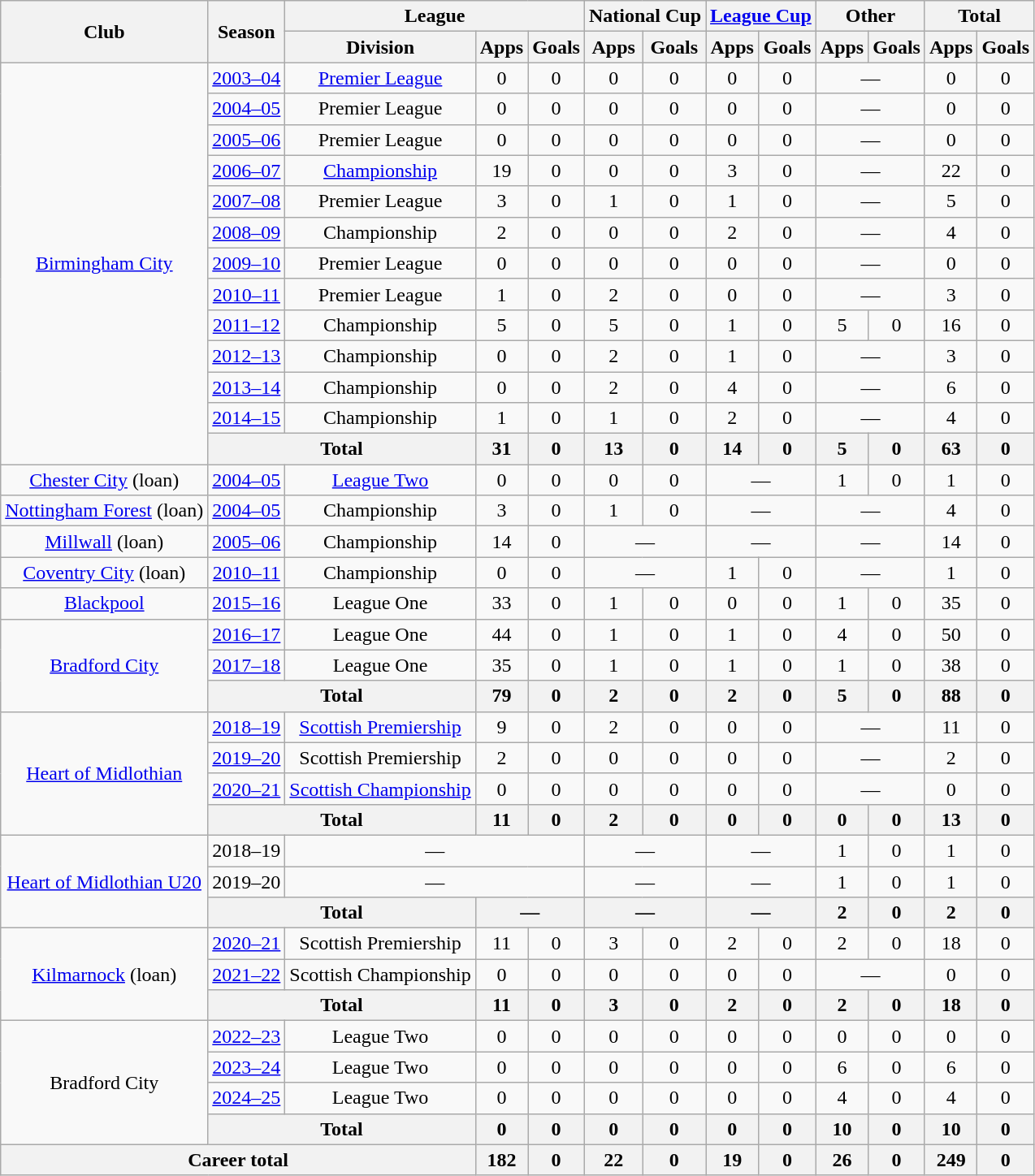<table class="wikitable" style="text-align:center">
<tr>
<th rowspan=2>Club</th>
<th rowspan=2>Season</th>
<th colspan=3>League</th>
<th colspan=2>National Cup</th>
<th colspan=2><a href='#'>League Cup</a></th>
<th colspan=2>Other</th>
<th colspan=2>Total</th>
</tr>
<tr>
<th>Division</th>
<th>Apps</th>
<th>Goals</th>
<th>Apps</th>
<th>Goals</th>
<th>Apps</th>
<th>Goals</th>
<th>Apps</th>
<th>Goals</th>
<th>Apps</th>
<th>Goals</th>
</tr>
<tr>
<td rowspan=13><a href='#'>Birmingham City</a></td>
<td><a href='#'>2003–04</a></td>
<td><a href='#'>Premier League</a></td>
<td>0</td>
<td>0</td>
<td>0</td>
<td>0</td>
<td>0</td>
<td>0</td>
<td colspan=2>—</td>
<td>0</td>
<td>0</td>
</tr>
<tr>
<td><a href='#'>2004–05</a></td>
<td>Premier League</td>
<td>0</td>
<td>0</td>
<td>0</td>
<td>0</td>
<td>0</td>
<td>0</td>
<td colspan=2>—</td>
<td>0</td>
<td>0</td>
</tr>
<tr>
<td><a href='#'>2005–06</a></td>
<td>Premier League</td>
<td>0</td>
<td>0</td>
<td>0</td>
<td>0</td>
<td>0</td>
<td>0</td>
<td colspan=2>—</td>
<td>0</td>
<td>0</td>
</tr>
<tr>
<td><a href='#'>2006–07</a></td>
<td><a href='#'>Championship</a></td>
<td>19</td>
<td>0</td>
<td>0</td>
<td>0</td>
<td>3</td>
<td>0</td>
<td colspan=2>—</td>
<td>22</td>
<td>0</td>
</tr>
<tr>
<td><a href='#'>2007–08</a></td>
<td>Premier League</td>
<td>3</td>
<td>0</td>
<td>1</td>
<td>0</td>
<td>1</td>
<td>0</td>
<td colspan=2>—</td>
<td>5</td>
<td>0</td>
</tr>
<tr>
<td><a href='#'>2008–09</a></td>
<td>Championship</td>
<td>2</td>
<td>0</td>
<td>0</td>
<td>0</td>
<td>2</td>
<td>0</td>
<td colspan=2>—</td>
<td>4</td>
<td>0</td>
</tr>
<tr>
<td><a href='#'>2009–10</a></td>
<td>Premier League</td>
<td>0</td>
<td>0</td>
<td>0</td>
<td>0</td>
<td>0</td>
<td>0</td>
<td colspan=2>—</td>
<td>0</td>
<td>0</td>
</tr>
<tr>
<td><a href='#'>2010–11</a></td>
<td>Premier League</td>
<td>1</td>
<td>0</td>
<td>2</td>
<td>0</td>
<td>0</td>
<td>0</td>
<td colspan=2>—</td>
<td>3</td>
<td>0</td>
</tr>
<tr>
<td><a href='#'>2011–12</a></td>
<td>Championship</td>
<td>5</td>
<td>0</td>
<td>5</td>
<td>0</td>
<td>1</td>
<td>0</td>
<td>5</td>
<td>0</td>
<td>16</td>
<td>0</td>
</tr>
<tr>
<td><a href='#'>2012–13</a></td>
<td>Championship</td>
<td>0</td>
<td>0</td>
<td>2</td>
<td>0</td>
<td>1</td>
<td>0</td>
<td colspan=2>—</td>
<td>3</td>
<td>0</td>
</tr>
<tr>
<td><a href='#'>2013–14</a></td>
<td>Championship</td>
<td>0</td>
<td>0</td>
<td>2</td>
<td>0</td>
<td>4</td>
<td>0</td>
<td colspan=2>—</td>
<td>6</td>
<td>0</td>
</tr>
<tr>
<td><a href='#'>2014–15</a></td>
<td>Championship</td>
<td>1</td>
<td>0</td>
<td>1</td>
<td>0</td>
<td>2</td>
<td>0</td>
<td colspan=2>—</td>
<td>4</td>
<td>0</td>
</tr>
<tr>
<th colspan=2>Total</th>
<th>31</th>
<th>0</th>
<th>13</th>
<th>0</th>
<th>14</th>
<th>0</th>
<th>5</th>
<th>0</th>
<th>63</th>
<th>0</th>
</tr>
<tr>
<td><a href='#'>Chester City</a> (loan)</td>
<td><a href='#'>2004–05</a></td>
<td><a href='#'>League Two</a></td>
<td>0</td>
<td>0</td>
<td>0</td>
<td>0</td>
<td colspan=2>—</td>
<td>1</td>
<td>0</td>
<td>1</td>
<td>0</td>
</tr>
<tr>
<td><a href='#'>Nottingham Forest</a> (loan)</td>
<td><a href='#'>2004–05</a></td>
<td>Championship</td>
<td>3</td>
<td>0</td>
<td>1</td>
<td>0</td>
<td colspan=2>—</td>
<td colspan=2>—</td>
<td>4</td>
<td>0</td>
</tr>
<tr>
<td><a href='#'>Millwall</a> (loan)</td>
<td><a href='#'>2005–06</a></td>
<td>Championship</td>
<td>14</td>
<td>0</td>
<td colspan=2>—</td>
<td colspan=2>—</td>
<td colspan=2>—</td>
<td>14</td>
<td>0</td>
</tr>
<tr>
<td><a href='#'>Coventry City</a> (loan)</td>
<td><a href='#'>2010–11</a></td>
<td>Championship</td>
<td>0</td>
<td>0</td>
<td colspan=2>—</td>
<td>1</td>
<td>0</td>
<td colspan=2>—</td>
<td>1</td>
<td>0</td>
</tr>
<tr>
<td><a href='#'>Blackpool</a></td>
<td><a href='#'>2015–16</a></td>
<td>League One</td>
<td>33</td>
<td>0</td>
<td>1</td>
<td>0</td>
<td>0</td>
<td>0</td>
<td>1</td>
<td>0</td>
<td>35</td>
<td>0</td>
</tr>
<tr>
<td rowspan=3><a href='#'>Bradford City</a></td>
<td><a href='#'>2016–17</a></td>
<td>League One</td>
<td>44</td>
<td>0</td>
<td>1</td>
<td>0</td>
<td>1</td>
<td>0</td>
<td>4</td>
<td>0</td>
<td>50</td>
<td>0</td>
</tr>
<tr>
<td><a href='#'>2017–18</a></td>
<td>League One</td>
<td>35</td>
<td>0</td>
<td>1</td>
<td>0</td>
<td>1</td>
<td>0</td>
<td>1</td>
<td>0</td>
<td>38</td>
<td>0</td>
</tr>
<tr>
<th colspan=2>Total</th>
<th>79</th>
<th>0</th>
<th>2</th>
<th>0</th>
<th>2</th>
<th>0</th>
<th>5</th>
<th>0</th>
<th>88</th>
<th>0</th>
</tr>
<tr>
<td rowspan=4><a href='#'>Heart of Midlothian</a></td>
<td><a href='#'>2018–19</a></td>
<td><a href='#'>Scottish Premiership</a></td>
<td>9</td>
<td>0</td>
<td>2</td>
<td>0</td>
<td>0</td>
<td>0</td>
<td colspan=2>—</td>
<td>11</td>
<td>0</td>
</tr>
<tr>
<td><a href='#'>2019–20</a></td>
<td>Scottish Premiership</td>
<td>2</td>
<td>0</td>
<td>0</td>
<td>0</td>
<td>0</td>
<td>0</td>
<td colspan=2>—</td>
<td>2</td>
<td>0</td>
</tr>
<tr>
<td><a href='#'>2020–21</a></td>
<td><a href='#'>Scottish Championship</a></td>
<td>0</td>
<td>0</td>
<td>0</td>
<td>0</td>
<td>0</td>
<td>0</td>
<td colspan=2>—</td>
<td>0</td>
<td>0</td>
</tr>
<tr>
<th colspan=2>Total</th>
<th>11</th>
<th>0</th>
<th>2</th>
<th>0</th>
<th>0</th>
<th>0</th>
<th>0</th>
<th>0</th>
<th>13</th>
<th>0</th>
</tr>
<tr>
<td rowspan=3><a href='#'>Heart of Midlothian U20</a></td>
<td>2018–19</td>
<td colspan=3>—</td>
<td colspan=2>—</td>
<td colspan=2>—</td>
<td>1</td>
<td>0</td>
<td>1</td>
<td>0</td>
</tr>
<tr>
<td>2019–20</td>
<td colspan=3>—</td>
<td colspan=2>—</td>
<td colspan=2>—</td>
<td>1</td>
<td>0</td>
<td>1</td>
<td>0</td>
</tr>
<tr>
<th colspan=2>Total</th>
<th colspan=2>—</th>
<th colspan=2>—</th>
<th colspan=2>—</th>
<th>2</th>
<th>0</th>
<th>2</th>
<th>0</th>
</tr>
<tr>
<td rowspan=3><a href='#'>Kilmarnock</a> (loan)</td>
<td><a href='#'>2020–21</a></td>
<td>Scottish Premiership</td>
<td>11</td>
<td>0</td>
<td>3</td>
<td>0</td>
<td>2</td>
<td>0</td>
<td>2</td>
<td>0</td>
<td>18</td>
<td>0</td>
</tr>
<tr>
<td><a href='#'>2021–22</a></td>
<td>Scottish Championship</td>
<td>0</td>
<td>0</td>
<td>0</td>
<td>0</td>
<td>0</td>
<td>0</td>
<td colspan=2>—</td>
<td>0</td>
<td>0</td>
</tr>
<tr>
<th colspan=2>Total</th>
<th>11</th>
<th>0</th>
<th>3</th>
<th>0</th>
<th>2</th>
<th>0</th>
<th>2</th>
<th>0</th>
<th>18</th>
<th>0</th>
</tr>
<tr>
<td rowspan=4>Bradford City</td>
<td><a href='#'>2022–23</a></td>
<td>League Two</td>
<td>0</td>
<td>0</td>
<td>0</td>
<td>0</td>
<td>0</td>
<td>0</td>
<td>0</td>
<td>0</td>
<td>0</td>
<td>0</td>
</tr>
<tr>
<td><a href='#'>2023–24</a></td>
<td>League Two</td>
<td>0</td>
<td>0</td>
<td>0</td>
<td>0</td>
<td>0</td>
<td>0</td>
<td>6</td>
<td>0</td>
<td>6</td>
<td>0</td>
</tr>
<tr>
<td><a href='#'>2024–25</a></td>
<td>League Two</td>
<td>0</td>
<td>0</td>
<td>0</td>
<td>0</td>
<td>0</td>
<td>0</td>
<td>4</td>
<td>0</td>
<td>4</td>
<td>0</td>
</tr>
<tr>
<th colspan=2>Total</th>
<th>0</th>
<th>0</th>
<th>0</th>
<th>0</th>
<th>0</th>
<th>0</th>
<th>10</th>
<th>0</th>
<th>10</th>
<th>0</th>
</tr>
<tr>
<th colspan=3>Career total</th>
<th>182</th>
<th>0</th>
<th>22</th>
<th>0</th>
<th>19</th>
<th>0</th>
<th>26</th>
<th>0</th>
<th>249</th>
<th>0</th>
</tr>
</table>
